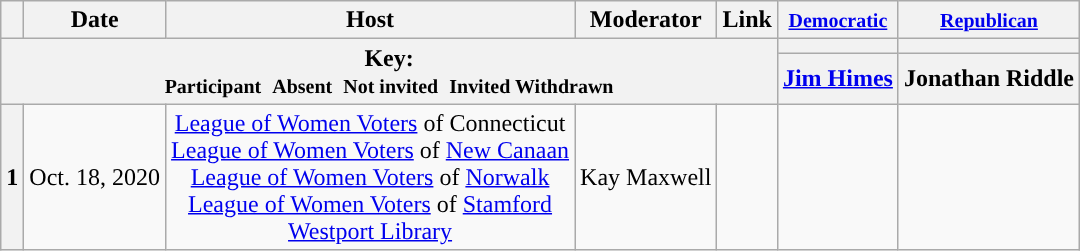<table class="wikitable" style="text-align:center;">
<tr>
<th scope="col"></th>
<th scope="col">Date</th>
<th scope="col">Host</th>
<th scope="col">Moderator</th>
<th scope="col">Link</th>
<th scope="col"><small><a href='#'>Democratic</a></small></th>
<th scope="col"><small><a href='#'>Republican</a></small></th>
</tr>
<tr>
<th colspan="5" rowspan="2">Key:<br> <small>Participant </small>  <small>Absent </small>  <small>Not invited </small>  <small>Invited  Withdrawn</small></th>
<th scope="col" style="background:"></th>
<th scope="col" style="background:"></th>
</tr>
<tr>
<th scope="col"><a href='#'>Jim Himes</a></th>
<th scope="col">Jonathan Riddle</th>
</tr>
<tr>
<th>1</th>
<td style="white-space:nowrap;">Oct. 18, 2020</td>
<td style="white-space:nowrap;"><a href='#'>League of Women Voters</a> of Connecticut<br><a href='#'>League of Women Voters</a> of <a href='#'>New Canaan</a><br><a href='#'>League of Women Voters</a> of <a href='#'>Norwalk</a><br><a href='#'>League of Women Voters</a> of <a href='#'>Stamford</a><br><a href='#'>Westport Library</a></td>
<td style="white-space:nowrap;">Kay Maxwell</td>
<td style="white-space:nowrap;"></td>
<td></td>
<td></td>
</tr>
</table>
